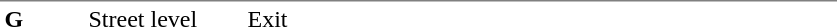<table table border=0 cellspacing=0 cellpadding=3>
<tr>
<td style="border-top:solid 1px gray;" width=50 valign=top><strong>G</strong></td>
<td style="border-top:solid 1px gray;" width=100 valign=top>Street level</td>
<td style="border-top:solid 1px gray;" width=390 valign=top>Exit</td>
</tr>
</table>
